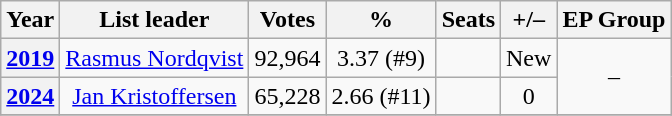<table class="wikitable" style="text-align:center">
<tr>
<th>Year</th>
<th>List leader</th>
<th>Votes</th>
<th>%</th>
<th>Seats</th>
<th>+/–</th>
<th>EP Group</th>
</tr>
<tr>
<th><a href='#'>2019</a></th>
<td><a href='#'>Rasmus Nordqvist</a></td>
<td>92,964</td>
<td>3.37 (#9)</td>
<td></td>
<td>New</td>
<td rowspan=2>–</td>
</tr>
<tr>
<th><a href='#'>2024</a></th>
<td><a href='#'>Jan Kristoffersen</a></td>
<td>65,228</td>
<td>2.66 (#11)</td>
<td></td>
<td> 0</td>
</tr>
<tr>
</tr>
</table>
